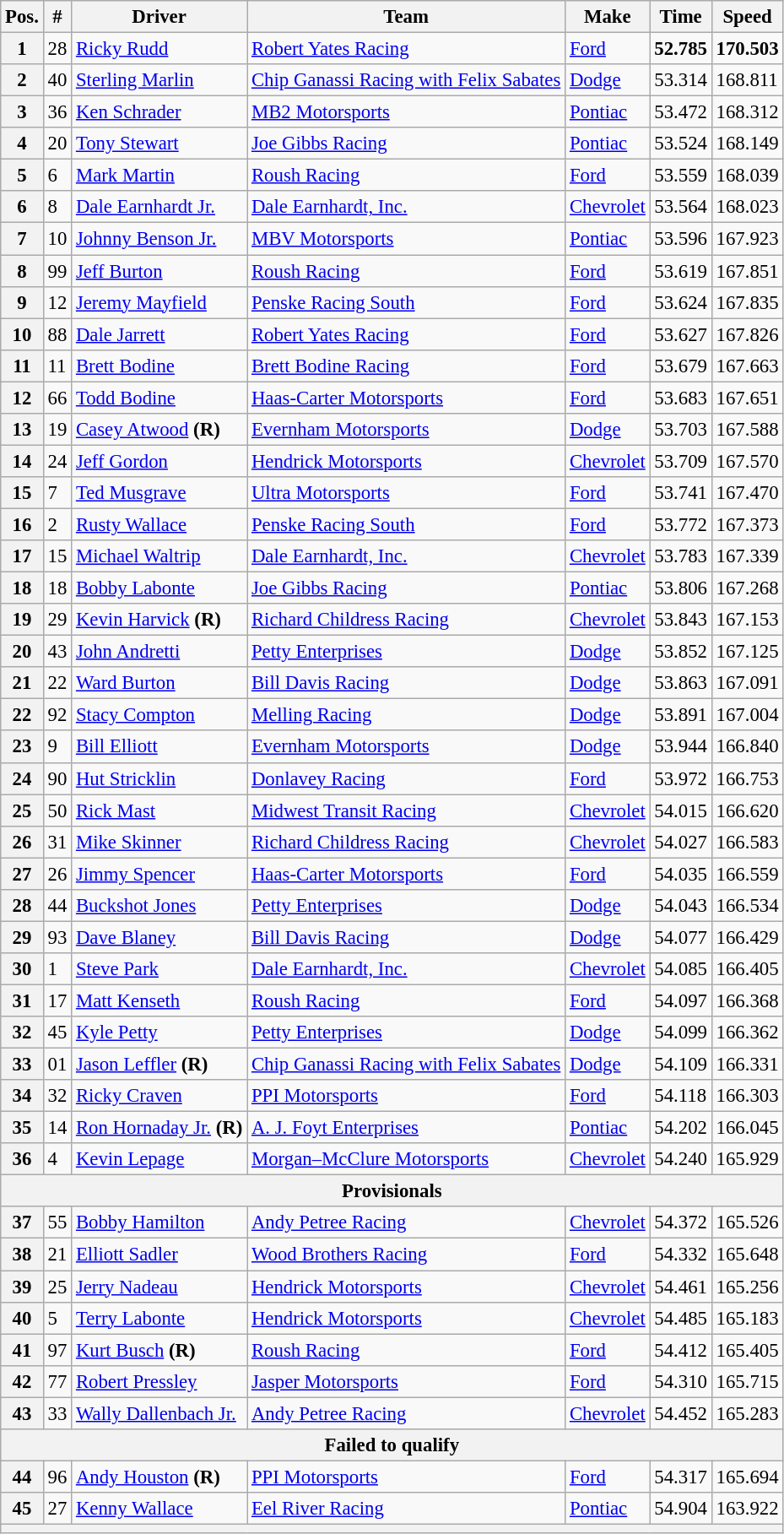<table class="wikitable" style="font-size:95%">
<tr>
<th>Pos.</th>
<th>#</th>
<th>Driver</th>
<th>Team</th>
<th>Make</th>
<th>Time</th>
<th>Speed</th>
</tr>
<tr>
<th>1</th>
<td>28</td>
<td><a href='#'>Ricky Rudd</a></td>
<td><a href='#'>Robert Yates Racing</a></td>
<td><a href='#'>Ford</a></td>
<td><strong>52.785</strong></td>
<td><strong>170.503</strong></td>
</tr>
<tr>
<th>2</th>
<td>40</td>
<td><a href='#'>Sterling Marlin</a></td>
<td><a href='#'>Chip Ganassi Racing with Felix Sabates</a></td>
<td><a href='#'>Dodge</a></td>
<td>53.314</td>
<td>168.811</td>
</tr>
<tr>
<th>3</th>
<td>36</td>
<td><a href='#'>Ken Schrader</a></td>
<td><a href='#'>MB2 Motorsports</a></td>
<td><a href='#'>Pontiac</a></td>
<td>53.472</td>
<td>168.312</td>
</tr>
<tr>
<th>4</th>
<td>20</td>
<td><a href='#'>Tony Stewart</a></td>
<td><a href='#'>Joe Gibbs Racing</a></td>
<td><a href='#'>Pontiac</a></td>
<td>53.524</td>
<td>168.149</td>
</tr>
<tr>
<th>5</th>
<td>6</td>
<td><a href='#'>Mark Martin</a></td>
<td><a href='#'>Roush Racing</a></td>
<td><a href='#'>Ford</a></td>
<td>53.559</td>
<td>168.039</td>
</tr>
<tr>
<th>6</th>
<td>8</td>
<td><a href='#'>Dale Earnhardt Jr.</a></td>
<td><a href='#'>Dale Earnhardt, Inc.</a></td>
<td><a href='#'>Chevrolet</a></td>
<td>53.564</td>
<td>168.023</td>
</tr>
<tr>
<th>7</th>
<td>10</td>
<td><a href='#'>Johnny Benson Jr.</a></td>
<td><a href='#'>MBV Motorsports</a></td>
<td><a href='#'>Pontiac</a></td>
<td>53.596</td>
<td>167.923</td>
</tr>
<tr>
<th>8</th>
<td>99</td>
<td><a href='#'>Jeff Burton</a></td>
<td><a href='#'>Roush Racing</a></td>
<td><a href='#'>Ford</a></td>
<td>53.619</td>
<td>167.851</td>
</tr>
<tr>
<th>9</th>
<td>12</td>
<td><a href='#'>Jeremy Mayfield</a></td>
<td><a href='#'>Penske Racing South</a></td>
<td><a href='#'>Ford</a></td>
<td>53.624</td>
<td>167.835</td>
</tr>
<tr>
<th>10</th>
<td>88</td>
<td><a href='#'>Dale Jarrett</a></td>
<td><a href='#'>Robert Yates Racing</a></td>
<td><a href='#'>Ford</a></td>
<td>53.627</td>
<td>167.826</td>
</tr>
<tr>
<th>11</th>
<td>11</td>
<td><a href='#'>Brett Bodine</a></td>
<td><a href='#'>Brett Bodine Racing</a></td>
<td><a href='#'>Ford</a></td>
<td>53.679</td>
<td>167.663</td>
</tr>
<tr>
<th>12</th>
<td>66</td>
<td><a href='#'>Todd Bodine</a></td>
<td><a href='#'>Haas-Carter Motorsports</a></td>
<td><a href='#'>Ford</a></td>
<td>53.683</td>
<td>167.651</td>
</tr>
<tr>
<th>13</th>
<td>19</td>
<td><a href='#'>Casey Atwood</a> <strong>(R)</strong></td>
<td><a href='#'>Evernham Motorsports</a></td>
<td><a href='#'>Dodge</a></td>
<td>53.703</td>
<td>167.588</td>
</tr>
<tr>
<th>14</th>
<td>24</td>
<td><a href='#'>Jeff Gordon</a></td>
<td><a href='#'>Hendrick Motorsports</a></td>
<td><a href='#'>Chevrolet</a></td>
<td>53.709</td>
<td>167.570</td>
</tr>
<tr>
<th>15</th>
<td>7</td>
<td><a href='#'>Ted Musgrave</a></td>
<td><a href='#'>Ultra Motorsports</a></td>
<td><a href='#'>Ford</a></td>
<td>53.741</td>
<td>167.470</td>
</tr>
<tr>
<th>16</th>
<td>2</td>
<td><a href='#'>Rusty Wallace</a></td>
<td><a href='#'>Penske Racing South</a></td>
<td><a href='#'>Ford</a></td>
<td>53.772</td>
<td>167.373</td>
</tr>
<tr>
<th>17</th>
<td>15</td>
<td><a href='#'>Michael Waltrip</a></td>
<td><a href='#'>Dale Earnhardt, Inc.</a></td>
<td><a href='#'>Chevrolet</a></td>
<td>53.783</td>
<td>167.339</td>
</tr>
<tr>
<th>18</th>
<td>18</td>
<td><a href='#'>Bobby Labonte</a></td>
<td><a href='#'>Joe Gibbs Racing</a></td>
<td><a href='#'>Pontiac</a></td>
<td>53.806</td>
<td>167.268</td>
</tr>
<tr>
<th>19</th>
<td>29</td>
<td><a href='#'>Kevin Harvick</a> <strong>(R)</strong></td>
<td><a href='#'>Richard Childress Racing</a></td>
<td><a href='#'>Chevrolet</a></td>
<td>53.843</td>
<td>167.153</td>
</tr>
<tr>
<th>20</th>
<td>43</td>
<td><a href='#'>John Andretti</a></td>
<td><a href='#'>Petty Enterprises</a></td>
<td><a href='#'>Dodge</a></td>
<td>53.852</td>
<td>167.125</td>
</tr>
<tr>
<th>21</th>
<td>22</td>
<td><a href='#'>Ward Burton</a></td>
<td><a href='#'>Bill Davis Racing</a></td>
<td><a href='#'>Dodge</a></td>
<td>53.863</td>
<td>167.091</td>
</tr>
<tr>
<th>22</th>
<td>92</td>
<td><a href='#'>Stacy Compton</a></td>
<td><a href='#'>Melling Racing</a></td>
<td><a href='#'>Dodge</a></td>
<td>53.891</td>
<td>167.004</td>
</tr>
<tr>
<th>23</th>
<td>9</td>
<td><a href='#'>Bill Elliott</a></td>
<td><a href='#'>Evernham Motorsports</a></td>
<td><a href='#'>Dodge</a></td>
<td>53.944</td>
<td>166.840</td>
</tr>
<tr>
<th>24</th>
<td>90</td>
<td><a href='#'>Hut Stricklin</a></td>
<td><a href='#'>Donlavey Racing</a></td>
<td><a href='#'>Ford</a></td>
<td>53.972</td>
<td>166.753</td>
</tr>
<tr>
<th>25</th>
<td>50</td>
<td><a href='#'>Rick Mast</a></td>
<td><a href='#'>Midwest Transit Racing</a></td>
<td><a href='#'>Chevrolet</a></td>
<td>54.015</td>
<td>166.620</td>
</tr>
<tr>
<th>26</th>
<td>31</td>
<td><a href='#'>Mike Skinner</a></td>
<td><a href='#'>Richard Childress Racing</a></td>
<td><a href='#'>Chevrolet</a></td>
<td>54.027</td>
<td>166.583</td>
</tr>
<tr>
<th>27</th>
<td>26</td>
<td><a href='#'>Jimmy Spencer</a></td>
<td><a href='#'>Haas-Carter Motorsports</a></td>
<td><a href='#'>Ford</a></td>
<td>54.035</td>
<td>166.559</td>
</tr>
<tr>
<th>28</th>
<td>44</td>
<td><a href='#'>Buckshot Jones</a></td>
<td><a href='#'>Petty Enterprises</a></td>
<td><a href='#'>Dodge</a></td>
<td>54.043</td>
<td>166.534</td>
</tr>
<tr>
<th>29</th>
<td>93</td>
<td><a href='#'>Dave Blaney</a></td>
<td><a href='#'>Bill Davis Racing</a></td>
<td><a href='#'>Dodge</a></td>
<td>54.077</td>
<td>166.429</td>
</tr>
<tr>
<th>30</th>
<td>1</td>
<td><a href='#'>Steve Park</a></td>
<td><a href='#'>Dale Earnhardt, Inc.</a></td>
<td><a href='#'>Chevrolet</a></td>
<td>54.085</td>
<td>166.405</td>
</tr>
<tr>
<th>31</th>
<td>17</td>
<td><a href='#'>Matt Kenseth</a></td>
<td><a href='#'>Roush Racing</a></td>
<td><a href='#'>Ford</a></td>
<td>54.097</td>
<td>166.368</td>
</tr>
<tr>
<th>32</th>
<td>45</td>
<td><a href='#'>Kyle Petty</a></td>
<td><a href='#'>Petty Enterprises</a></td>
<td><a href='#'>Dodge</a></td>
<td>54.099</td>
<td>166.362</td>
</tr>
<tr>
<th>33</th>
<td>01</td>
<td><a href='#'>Jason Leffler</a> <strong>(R)</strong></td>
<td><a href='#'>Chip Ganassi Racing with Felix Sabates</a></td>
<td><a href='#'>Dodge</a></td>
<td>54.109</td>
<td>166.331</td>
</tr>
<tr>
<th>34</th>
<td>32</td>
<td><a href='#'>Ricky Craven</a></td>
<td><a href='#'>PPI Motorsports</a></td>
<td><a href='#'>Ford</a></td>
<td>54.118</td>
<td>166.303</td>
</tr>
<tr>
<th>35</th>
<td>14</td>
<td><a href='#'>Ron Hornaday Jr.</a> <strong>(R)</strong></td>
<td><a href='#'>A. J. Foyt Enterprises</a></td>
<td><a href='#'>Pontiac</a></td>
<td>54.202</td>
<td>166.045</td>
</tr>
<tr>
<th>36</th>
<td>4</td>
<td><a href='#'>Kevin Lepage</a></td>
<td><a href='#'>Morgan–McClure Motorsports</a></td>
<td><a href='#'>Chevrolet</a></td>
<td>54.240</td>
<td>165.929</td>
</tr>
<tr>
<th colspan="7">Provisionals</th>
</tr>
<tr>
<th>37</th>
<td>55</td>
<td><a href='#'>Bobby Hamilton</a></td>
<td><a href='#'>Andy Petree Racing</a></td>
<td><a href='#'>Chevrolet</a></td>
<td>54.372</td>
<td>165.526</td>
</tr>
<tr>
<th>38</th>
<td>21</td>
<td><a href='#'>Elliott Sadler</a></td>
<td><a href='#'>Wood Brothers Racing</a></td>
<td><a href='#'>Ford</a></td>
<td>54.332</td>
<td>165.648</td>
</tr>
<tr>
<th>39</th>
<td>25</td>
<td><a href='#'>Jerry Nadeau</a></td>
<td><a href='#'>Hendrick Motorsports</a></td>
<td><a href='#'>Chevrolet</a></td>
<td>54.461</td>
<td>165.256</td>
</tr>
<tr>
<th>40</th>
<td>5</td>
<td><a href='#'>Terry Labonte</a></td>
<td><a href='#'>Hendrick Motorsports</a></td>
<td><a href='#'>Chevrolet</a></td>
<td>54.485</td>
<td>165.183</td>
</tr>
<tr>
<th>41</th>
<td>97</td>
<td><a href='#'>Kurt Busch</a> <strong>(R)</strong></td>
<td><a href='#'>Roush Racing</a></td>
<td><a href='#'>Ford</a></td>
<td>54.412</td>
<td>165.405</td>
</tr>
<tr>
<th>42</th>
<td>77</td>
<td><a href='#'>Robert Pressley</a></td>
<td><a href='#'>Jasper Motorsports</a></td>
<td><a href='#'>Ford</a></td>
<td>54.310</td>
<td>165.715</td>
</tr>
<tr>
<th>43</th>
<td>33</td>
<td><a href='#'>Wally Dallenbach Jr.</a></td>
<td><a href='#'>Andy Petree Racing</a></td>
<td><a href='#'>Chevrolet</a></td>
<td>54.452</td>
<td>165.283</td>
</tr>
<tr>
<th colspan="7">Failed to qualify</th>
</tr>
<tr>
<th>44</th>
<td>96</td>
<td><a href='#'>Andy Houston</a> <strong>(R)</strong></td>
<td><a href='#'>PPI Motorsports</a></td>
<td><a href='#'>Ford</a></td>
<td>54.317</td>
<td>165.694</td>
</tr>
<tr>
<th>45</th>
<td>27</td>
<td><a href='#'>Kenny Wallace</a></td>
<td><a href='#'>Eel River Racing</a></td>
<td><a href='#'>Pontiac</a></td>
<td>54.904</td>
<td>163.922</td>
</tr>
<tr>
<th colspan="7"></th>
</tr>
</table>
